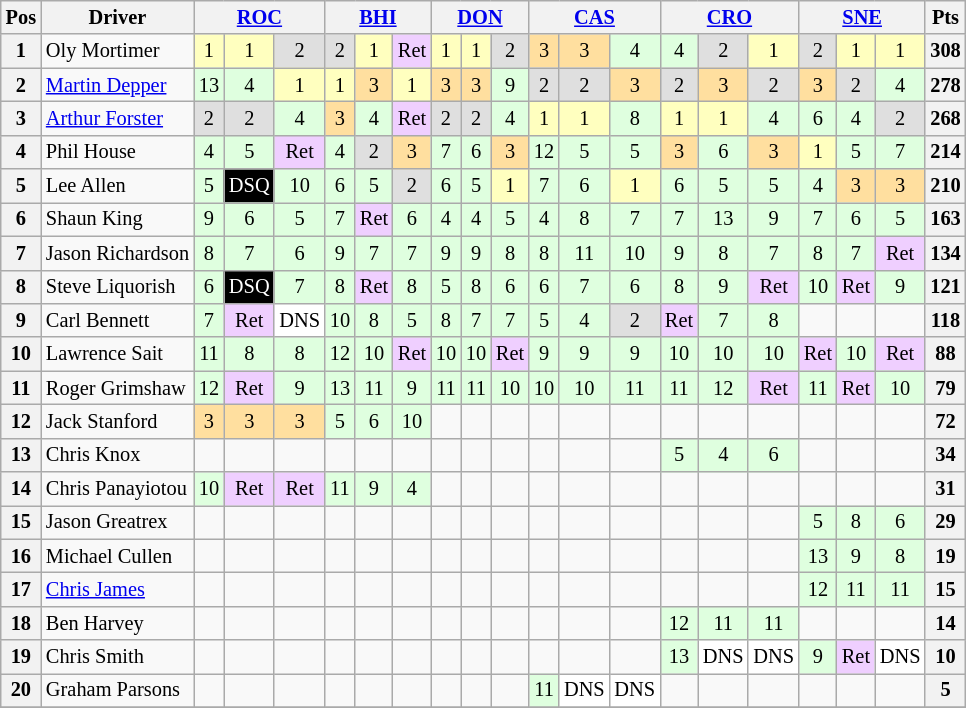<table class="wikitable" style="font-size: 85%; text-align: center;">
<tr valign="top">
<th valign="middle">Pos</th>
<th valign="middle">Driver</th>
<th colspan="3"><a href='#'>ROC</a></th>
<th colspan="3"><a href='#'>BHI</a></th>
<th colspan="3"><a href='#'>DON</a></th>
<th colspan="3"><a href='#'>CAS</a></th>
<th colspan="3"><a href='#'>CRO</a></th>
<th colspan="3"><a href='#'>SNE</a></th>
<th valign=middle>Pts</th>
</tr>
<tr>
<th>1</th>
<td align=left>Oly Mortimer</td>
<td style="background:#ffffbf;">1</td>
<td style="background:#ffffbf;">1</td>
<td style="background:#dfdfdf;">2</td>
<td style="background:#dfdfdf;">2</td>
<td style="background:#ffffbf;">1</td>
<td style="background:#efcfff;">Ret</td>
<td style="background:#ffffbf;">1</td>
<td style="background:#ffffbf;">1</td>
<td style="background:#dfdfdf;">2</td>
<td style="background:#ffdf9f;">3</td>
<td style="background:#ffdf9f;">3</td>
<td style="background:#dfffdf;">4</td>
<td style="background:#dfffdf;">4</td>
<td style="background:#dfdfdf;">2</td>
<td style="background:#ffffbf;">1</td>
<td style="background:#dfdfdf;">2</td>
<td style="background:#ffffbf;">1</td>
<td style="background:#ffffbf;">1</td>
<th>308</th>
</tr>
<tr>
<th>2</th>
<td align=left><a href='#'>Martin Depper</a></td>
<td style="background:#dfffdf;">13</td>
<td style="background:#dfffdf;">4</td>
<td style="background:#ffffbf;">1</td>
<td style="background:#ffffbf;">1</td>
<td style="background:#ffdf9f;">3</td>
<td style="background:#ffffbf;">1</td>
<td style="background:#ffdf9f;">3</td>
<td style="background:#ffdf9f;">3</td>
<td style="background:#dfffdf;">9</td>
<td style="background:#dfdfdf;">2</td>
<td style="background:#dfdfdf;">2</td>
<td style="background:#ffdf9f;">3</td>
<td style="background:#dfdfdf;">2</td>
<td style="background:#ffdf9f;">3</td>
<td style="background:#dfdfdf;">2</td>
<td style="background:#ffdf9f;">3</td>
<td style="background:#dfdfdf;">2</td>
<td style="background:#dfffdf;">4</td>
<th>278</th>
</tr>
<tr>
<th>3</th>
<td align=left><a href='#'>Arthur Forster</a></td>
<td style="background:#dfdfdf;">2</td>
<td style="background:#dfdfdf;">2</td>
<td style="background:#dfffdf;">4</td>
<td style="background:#ffdf9f;">3</td>
<td style="background:#dfffdf;">4</td>
<td style="background:#efcfff;">Ret</td>
<td style="background:#dfdfdf;">2</td>
<td style="background:#dfdfdf;">2</td>
<td style="background:#dfffdf;">4</td>
<td style="background:#ffffbf;">1</td>
<td style="background:#ffffbf;">1</td>
<td style="background:#dfffdf;">8</td>
<td style="background:#ffffbf;">1</td>
<td style="background:#ffffbf;">1</td>
<td style="background:#dfffdf;">4</td>
<td style="background:#dfffdf;">6</td>
<td style="background:#dfffdf;">4</td>
<td style="background:#dfdfdf;">2</td>
<th>268</th>
</tr>
<tr>
<th>4</th>
<td align=left>Phil House</td>
<td style="background:#dfffdf;">4</td>
<td style="background:#dfffdf;">5</td>
<td style="background:#efcfff;">Ret</td>
<td style="background:#dfffdf;">4</td>
<td style="background:#dfdfdf;">2</td>
<td style="background:#ffdf9f;">3</td>
<td style="background:#dfffdf;">7</td>
<td style="background:#dfffdf;">6</td>
<td style="background:#ffdf9f;">3</td>
<td style="background:#dfffdf;">12</td>
<td style="background:#dfffdf;">5</td>
<td style="background:#dfffdf;">5</td>
<td style="background:#ffdf9f;">3</td>
<td style="background:#dfffdf;">6</td>
<td style="background:#ffdf9f;">3</td>
<td style="background:#ffffbf;">1</td>
<td style="background:#dfffdf;">5</td>
<td style="background:#dfffdf;">7</td>
<th>214</th>
</tr>
<tr>
<th>5</th>
<td align=left>Lee Allen</td>
<td style="background:#dfffdf;">5</td>
<td style="background-color:#000000; color:white">DSQ</td>
<td style="background:#dfffdf;">10</td>
<td style="background:#dfffdf;">6</td>
<td style="background:#dfffdf;">5</td>
<td style="background:#dfdfdf;">2</td>
<td style="background:#dfffdf;">6</td>
<td style="background:#dfffdf;">5</td>
<td style="background:#ffffbf;">1</td>
<td style="background:#dfffdf;">7</td>
<td style="background:#dfffdf;">6</td>
<td style="background:#ffffbf;">1</td>
<td style="background:#dfffdf;">6</td>
<td style="background:#dfffdf;">5</td>
<td style="background:#dfffdf;">5</td>
<td style="background:#dfffdf;">4</td>
<td style="background:#ffdf9f;">3</td>
<td style="background:#ffdf9f;">3</td>
<th>210</th>
</tr>
<tr>
<th>6</th>
<td align=left>Shaun King</td>
<td style="background:#dfffdf;">9</td>
<td style="background:#dfffdf;">6</td>
<td style="background:#dfffdf;">5</td>
<td style="background:#dfffdf;">7</td>
<td style="background:#efcfff;">Ret</td>
<td style="background:#dfffdf;">6</td>
<td style="background:#dfffdf;">4</td>
<td style="background:#dfffdf;">4</td>
<td style="background:#dfffdf;">5</td>
<td style="background:#dfffdf;">4</td>
<td style="background:#dfffdf;">8</td>
<td style="background:#dfffdf;">7</td>
<td style="background:#dfffdf;">7</td>
<td style="background:#dfffdf;">13</td>
<td style="background:#dfffdf;">9</td>
<td style="background:#dfffdf;">7</td>
<td style="background:#dfffdf;">6</td>
<td style="background:#dfffdf;">5</td>
<th>163</th>
</tr>
<tr>
<th>7</th>
<td align=left>Jason Richardson</td>
<td style="background:#dfffdf;">8</td>
<td style="background:#dfffdf;">7</td>
<td style="background:#dfffdf;">6</td>
<td style="background:#dfffdf;">9</td>
<td style="background:#dfffdf;">7</td>
<td style="background:#dfffdf;">7</td>
<td style="background:#dfffdf;">9</td>
<td style="background:#dfffdf;">9</td>
<td style="background:#dfffdf;">8</td>
<td style="background:#dfffdf;">8</td>
<td style="background:#dfffdf;">11</td>
<td style="background:#dfffdf;">10</td>
<td style="background:#dfffdf;">9</td>
<td style="background:#dfffdf;">8</td>
<td style="background:#dfffdf;">7</td>
<td style="background:#dfffdf;">8</td>
<td style="background:#dfffdf;">7</td>
<td style="background:#efcfff;">Ret</td>
<th>134</th>
</tr>
<tr>
<th>8</th>
<td align=left>Steve Liquorish</td>
<td style="background:#dfffdf;">6</td>
<td style="background-color:#000000; color:white">DSQ</td>
<td style="background:#dfffdf;">7</td>
<td style="background:#dfffdf;">8</td>
<td style="background:#efcfff;">Ret</td>
<td style="background:#dfffdf;">8</td>
<td style="background:#dfffdf;">5</td>
<td style="background:#dfffdf;">8</td>
<td style="background:#dfffdf;">6</td>
<td style="background:#dfffdf;">6</td>
<td style="background:#dfffdf;">7</td>
<td style="background:#dfffdf;">6</td>
<td style="background:#dfffdf;">8</td>
<td style="background:#dfffdf;">9</td>
<td style="background:#efcfff;">Ret</td>
<td style="background:#dfffdf;">10</td>
<td style="background:#efcfff;">Ret</td>
<td style="background:#dfffdf;">9</td>
<th>121</th>
</tr>
<tr>
<th>9</th>
<td align=left>Carl Bennett</td>
<td style="background:#dfffdf;">7</td>
<td style="background:#efcfff;">Ret</td>
<td style="background:#ffffff;">DNS</td>
<td style="background:#dfffdf;">10</td>
<td style="background:#dfffdf;">8</td>
<td style="background:#dfffdf;">5</td>
<td style="background:#dfffdf;">8</td>
<td style="background:#dfffdf;">7</td>
<td style="background:#dfffdf;">7</td>
<td style="background:#dfffdf;">5</td>
<td style="background:#dfffdf;">4</td>
<td style="background:#dfdfdf;">2</td>
<td style="background:#efcfff;">Ret</td>
<td style="background:#dfffdf;">7</td>
<td style="background:#dfffdf;">8</td>
<td></td>
<td></td>
<td></td>
<th>118</th>
</tr>
<tr>
<th>10</th>
<td align=left>Lawrence Sait</td>
<td style="background:#dfffdf;">11</td>
<td style="background:#dfffdf;">8</td>
<td style="background:#dfffdf;">8</td>
<td style="background:#dfffdf;">12</td>
<td style="background:#dfffdf;">10</td>
<td style="background:#efcfff;">Ret</td>
<td style="background:#dfffdf;">10</td>
<td style="background:#dfffdf;">10</td>
<td style="background:#efcfff;">Ret</td>
<td style="background:#dfffdf;">9</td>
<td style="background:#dfffdf;">9</td>
<td style="background:#dfffdf;">9</td>
<td style="background:#dfffdf;">10</td>
<td style="background:#dfffdf;">10</td>
<td style="background:#dfffdf;">10</td>
<td style="background:#efcfff;">Ret</td>
<td style="background:#dfffdf;">10</td>
<td style="background:#efcfff;">Ret</td>
<th>88</th>
</tr>
<tr>
<th>11</th>
<td align=left>Roger Grimshaw</td>
<td style="background:#dfffdf;">12</td>
<td style="background:#efcfff;">Ret</td>
<td style="background:#dfffdf;">9</td>
<td style="background:#dfffdf;">13</td>
<td style="background:#dfffdf;">11</td>
<td style="background:#dfffdf;">9</td>
<td style="background:#dfffdf;">11</td>
<td style="background:#dfffdf;">11</td>
<td style="background:#dfffdf;">10</td>
<td style="background:#dfffdf;">10</td>
<td style="background:#dfffdf;">10</td>
<td style="background:#dfffdf;">11</td>
<td style="background:#dfffdf;">11</td>
<td style="background:#dfffdf;">12</td>
<td style="background:#efcfff;">Ret</td>
<td style="background:#dfffdf;">11</td>
<td style="background:#efcfff;">Ret</td>
<td style="background:#dfffdf;">10</td>
<th>79</th>
</tr>
<tr>
<th>12</th>
<td align=left>Jack Stanford</td>
<td style="background:#ffdf9f;">3</td>
<td style="background:#ffdf9f;">3</td>
<td style="background:#ffdf9f;">3</td>
<td style="background:#dfffdf;">5</td>
<td style="background:#dfffdf;">6</td>
<td style="background:#dfffdf;">10</td>
<td></td>
<td></td>
<td></td>
<td></td>
<td></td>
<td></td>
<td></td>
<td></td>
<td></td>
<td></td>
<td></td>
<td></td>
<th>72</th>
</tr>
<tr>
<th>13</th>
<td align=left>Chris Knox</td>
<td></td>
<td></td>
<td></td>
<td></td>
<td></td>
<td></td>
<td></td>
<td></td>
<td></td>
<td></td>
<td></td>
<td></td>
<td style="background:#dfffdf;">5</td>
<td style="background:#dfffdf;">4</td>
<td style="background:#dfffdf;">6</td>
<td></td>
<td></td>
<td></td>
<th>34</th>
</tr>
<tr>
<th>14</th>
<td align=left>Chris Panayiotou</td>
<td style="background:#dfffdf;">10</td>
<td style="background:#efcfff;">Ret</td>
<td style="background:#efcfff;">Ret</td>
<td style="background:#dfffdf;">11</td>
<td style="background:#dfffdf;">9</td>
<td style="background:#dfffdf;">4</td>
<td></td>
<td></td>
<td></td>
<td></td>
<td></td>
<td></td>
<td></td>
<td></td>
<td></td>
<td></td>
<td></td>
<td></td>
<th>31</th>
</tr>
<tr>
<th>15</th>
<td align=left>Jason Greatrex</td>
<td></td>
<td></td>
<td></td>
<td></td>
<td></td>
<td></td>
<td></td>
<td></td>
<td></td>
<td></td>
<td></td>
<td></td>
<td></td>
<td></td>
<td></td>
<td style="background:#dfffdf;">5</td>
<td style="background:#dfffdf;">8</td>
<td style="background:#dfffdf;">6</td>
<th>29</th>
</tr>
<tr>
<th>16</th>
<td align=left>Michael Cullen</td>
<td></td>
<td></td>
<td></td>
<td></td>
<td></td>
<td></td>
<td></td>
<td></td>
<td></td>
<td></td>
<td></td>
<td></td>
<td></td>
<td></td>
<td></td>
<td style="background:#dfffdf;">13</td>
<td style="background:#dfffdf;">9</td>
<td style="background:#dfffdf;">8</td>
<th>19</th>
</tr>
<tr>
<th>17</th>
<td align=left><a href='#'>Chris James</a></td>
<td></td>
<td></td>
<td></td>
<td></td>
<td></td>
<td></td>
<td></td>
<td></td>
<td></td>
<td></td>
<td></td>
<td></td>
<td></td>
<td></td>
<td></td>
<td style="background:#dfffdf;">12</td>
<td style="background:#dfffdf;">11</td>
<td style="background:#dfffdf;">11</td>
<th>15</th>
</tr>
<tr>
<th>18</th>
<td align=left>Ben Harvey</td>
<td></td>
<td></td>
<td></td>
<td></td>
<td></td>
<td></td>
<td></td>
<td></td>
<td></td>
<td></td>
<td></td>
<td></td>
<td style="background:#dfffdf;">12</td>
<td style="background:#dfffdf;">11</td>
<td style="background:#dfffdf;">11</td>
<td></td>
<td></td>
<td></td>
<th>14</th>
</tr>
<tr>
<th>19</th>
<td align=left>Chris Smith</td>
<td></td>
<td></td>
<td></td>
<td></td>
<td></td>
<td></td>
<td></td>
<td></td>
<td></td>
<td></td>
<td></td>
<td></td>
<td style="background:#dfffdf;">13</td>
<td style="background:#ffffff;">DNS</td>
<td style="background:#ffffff;">DNS</td>
<td style="background:#dfffdf;">9</td>
<td style="background:#efcfff;">Ret</td>
<td style="background:#ffffff;">DNS</td>
<th>10</th>
</tr>
<tr>
<th>20</th>
<td align=left>Graham Parsons</td>
<td></td>
<td></td>
<td></td>
<td></td>
<td></td>
<td></td>
<td></td>
<td></td>
<td></td>
<td style="background:#dfffdf;">11</td>
<td style="background:#ffffff;">DNS</td>
<td style="background:#ffffff;">DNS</td>
<td></td>
<td></td>
<td></td>
<td></td>
<td></td>
<td></td>
<th>5</th>
</tr>
<tr>
</tr>
</table>
